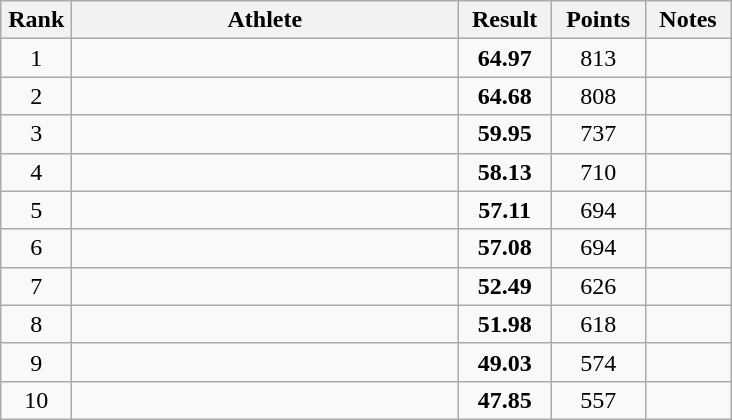<table class="wikitable" style="text-align:center">
<tr>
<th width=40>Rank</th>
<th width=250>Athlete</th>
<th width=55>Result</th>
<th width=55>Points</th>
<th width=50>Notes</th>
</tr>
<tr>
<td>1</td>
<td align=left></td>
<td><strong>64.97</strong></td>
<td>813</td>
<td></td>
</tr>
<tr>
<td>2</td>
<td align=left></td>
<td><strong>64.68</strong></td>
<td>808</td>
<td></td>
</tr>
<tr>
<td>3</td>
<td align=left></td>
<td><strong>59.95</strong></td>
<td>737</td>
<td></td>
</tr>
<tr>
<td>4</td>
<td align=left></td>
<td><strong>58.13</strong></td>
<td>710</td>
<td></td>
</tr>
<tr>
<td>5</td>
<td align=left></td>
<td><strong>57.11</strong></td>
<td>694</td>
<td></td>
</tr>
<tr>
<td>6</td>
<td align=left></td>
<td><strong>57.08</strong></td>
<td>694</td>
<td></td>
</tr>
<tr>
<td>7</td>
<td align=left></td>
<td><strong>52.49</strong></td>
<td>626</td>
<td></td>
</tr>
<tr>
<td>8</td>
<td align=left></td>
<td><strong>51.98</strong></td>
<td>618</td>
<td></td>
</tr>
<tr>
<td>9</td>
<td align=left></td>
<td><strong>49.03</strong></td>
<td>574</td>
<td></td>
</tr>
<tr>
<td>10</td>
<td align=left></td>
<td><strong>47.85</strong></td>
<td>557</td>
<td></td>
</tr>
</table>
